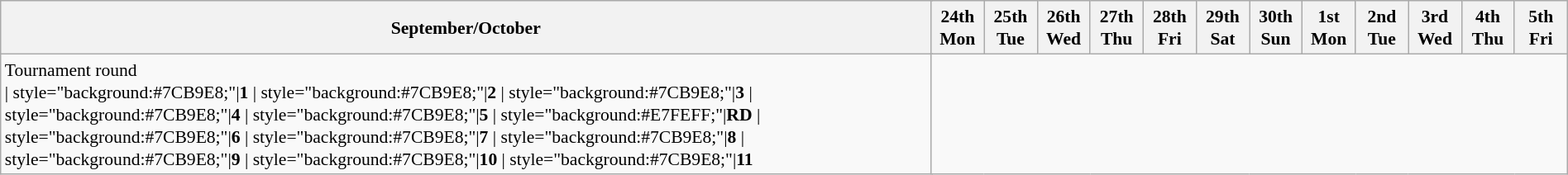<table class="wikitable" style="margin:0.9em auto; font-size:90%; line-height:1.25em;">
<tr>
<th colspan=2>September/October</th>
<th style="width:2.5em">24th<br>Mon</th>
<th style="width:2.5em">25th<br>Tue</th>
<th style="width:2.5em">26th<br>Wed</th>
<th style="width:2.5em">27th<br>Thu</th>
<th style="width:2.5em">28th<br>Fri</th>
<th style="width:2.5em">29th<br>Sat</th>
<th style="width:2.5em">30th<br>Sun</th>
<th style="width:2.5em">1st<br>Mon</th>
<th style="width:2.5em">2nd<br>Tue</th>
<th style="width:2.5em">3rd<br>Wed</th>
<th style="width:2.5em">4th<br>Thu</th>
<th style="width:2.5em">5th<br>Fri</th>
</tr>
<tr>
<td colspan="2" style="text-align:left;">Tournament round<br>| style="background:#7CB9E8;"|<strong>1</strong>
| style="background:#7CB9E8;"|<strong>2</strong>
| style="background:#7CB9E8;"|<strong>3</strong>
| style="background:#7CB9E8;"|<strong>4</strong>
| style="background:#7CB9E8;"|<strong>5</strong>
| style="background:#E7FEFF;"|<strong>RD</strong>
| style="background:#7CB9E8;"|<strong>6</strong>
| style="background:#7CB9E8;"|<strong>7</strong>
| style="background:#7CB9E8;"|<strong>8</strong>
| style="background:#7CB9E8;"|<strong>9</strong>
| style="background:#7CB9E8;"|<strong>10</strong>
| style="background:#7CB9E8;"|<strong>11</strong></td>
</tr>
</table>
